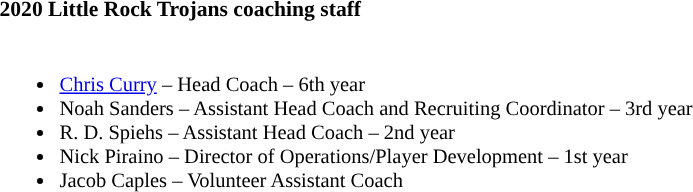<table class="toccolours" style="text-align: left; font-size:90%;">
<tr>
<th colspan="9">2020 Little Rock Trojans coaching staff</th>
</tr>
<tr>
<td style="font-size: 95%;" valign="top"><br><ul><li><a href='#'>Chris Curry</a> – Head Coach – 6th year</li><li>Noah Sanders – Assistant Head Coach and Recruiting Coordinator – 3rd year</li><li>R. D. Spiehs – Assistant Head Coach – 2nd year</li><li>Nick Piraino – Director of Operations/Player Development – 1st year</li><li>Jacob Caples – Volunteer Assistant Coach</li></ul></td>
</tr>
</table>
